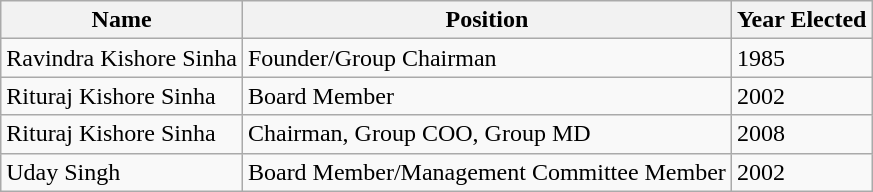<table class="wikitable">
<tr>
<th>Name</th>
<th>Position</th>
<th>Year Elected</th>
</tr>
<tr>
<td>Ravindra Kishore Sinha</td>
<td>Founder/Group Chairman</td>
<td>1985</td>
</tr>
<tr>
<td>Rituraj Kishore Sinha</td>
<td>Board Member</td>
<td>2002</td>
</tr>
<tr>
<td>Rituraj Kishore Sinha</td>
<td>Chairman, Group COO, Group MD</td>
<td>2008</td>
</tr>
<tr>
<td>Uday Singh</td>
<td>Board Member/Management Committee Member</td>
<td>2002</td>
</tr>
</table>
